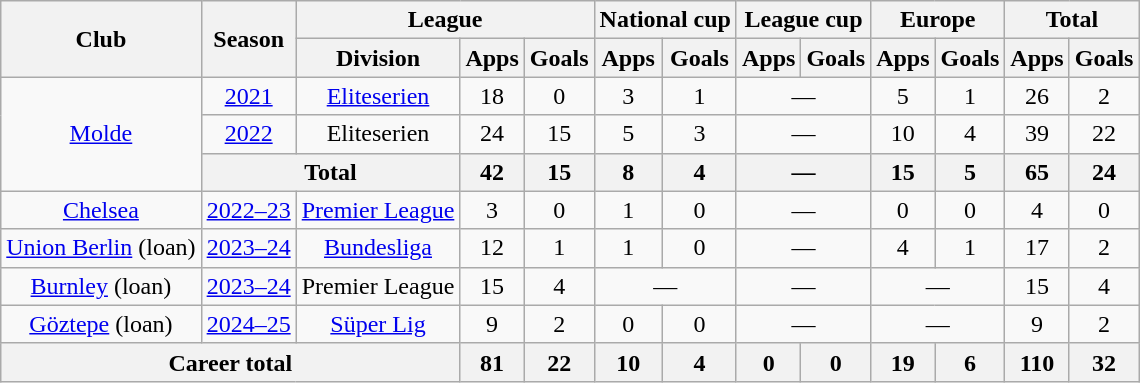<table class="wikitable" style="text-align:center">
<tr>
<th rowspan="2">Club</th>
<th rowspan="2">Season</th>
<th colspan="3">League</th>
<th colspan="2">National cup</th>
<th colspan="2">League cup</th>
<th colspan="2">Europe</th>
<th colspan="2">Total</th>
</tr>
<tr>
<th>Division</th>
<th>Apps</th>
<th>Goals</th>
<th>Apps</th>
<th>Goals</th>
<th>Apps</th>
<th>Goals</th>
<th>Apps</th>
<th>Goals</th>
<th>Apps</th>
<th>Goals</th>
</tr>
<tr>
<td rowspan="3"><a href='#'>Molde</a></td>
<td><a href='#'>2021</a></td>
<td><a href='#'>Eliteserien</a></td>
<td>18</td>
<td>0</td>
<td>3</td>
<td>1</td>
<td colspan="2">—</td>
<td>5</td>
<td>1</td>
<td>26</td>
<td>2</td>
</tr>
<tr>
<td><a href='#'>2022</a></td>
<td>Eliteserien</td>
<td>24</td>
<td>15</td>
<td>5</td>
<td>3</td>
<td colspan="2">—</td>
<td>10</td>
<td>4</td>
<td>39</td>
<td>22</td>
</tr>
<tr>
<th colspan="2">Total</th>
<th>42</th>
<th>15</th>
<th>8</th>
<th>4</th>
<th colspan="2">—</th>
<th>15</th>
<th>5</th>
<th>65</th>
<th>24</th>
</tr>
<tr>
<td><a href='#'>Chelsea</a></td>
<td><a href='#'>2022–23</a></td>
<td><a href='#'>Premier League</a></td>
<td>3</td>
<td>0</td>
<td>1</td>
<td>0</td>
<td colspan="2">—</td>
<td>0</td>
<td>0</td>
<td>4</td>
<td>0</td>
</tr>
<tr>
<td><a href='#'>Union Berlin</a> (loan)</td>
<td><a href='#'>2023–24</a></td>
<td><a href='#'>Bundesliga</a></td>
<td>12</td>
<td>1</td>
<td>1</td>
<td>0</td>
<td colspan="2">—</td>
<td>4</td>
<td>1</td>
<td>17</td>
<td>2</td>
</tr>
<tr>
<td><a href='#'>Burnley</a> (loan)</td>
<td><a href='#'>2023–24</a></td>
<td>Premier League</td>
<td>15</td>
<td>4</td>
<td colspan="2">—</td>
<td colspan="2">—</td>
<td colspan="2">—</td>
<td>15</td>
<td>4</td>
</tr>
<tr>
<td><a href='#'>Göztepe</a> (loan)</td>
<td><a href='#'>2024–25</a></td>
<td><a href='#'>Süper Lig</a></td>
<td>9</td>
<td>2</td>
<td>0</td>
<td>0</td>
<td colspan=2>—</td>
<td colspan=2>—</td>
<td>9</td>
<td>2</td>
</tr>
<tr>
<th colspan="3">Career total</th>
<th>81</th>
<th>22</th>
<th>10</th>
<th>4</th>
<th>0</th>
<th>0</th>
<th>19</th>
<th>6</th>
<th>110</th>
<th>32</th>
</tr>
</table>
